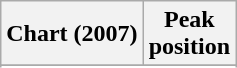<table class="wikitable sortable plainrowheaders" style="text-align:center">
<tr>
<th scope="col">Chart (2007)</th>
<th scope="col">Peak<br>position</th>
</tr>
<tr>
</tr>
<tr>
</tr>
<tr>
</tr>
<tr>
</tr>
<tr>
</tr>
<tr>
</tr>
<tr>
</tr>
<tr>
</tr>
<tr>
</tr>
<tr>
</tr>
<tr>
</tr>
<tr>
</tr>
<tr>
</tr>
<tr>
</tr>
<tr>
</tr>
</table>
